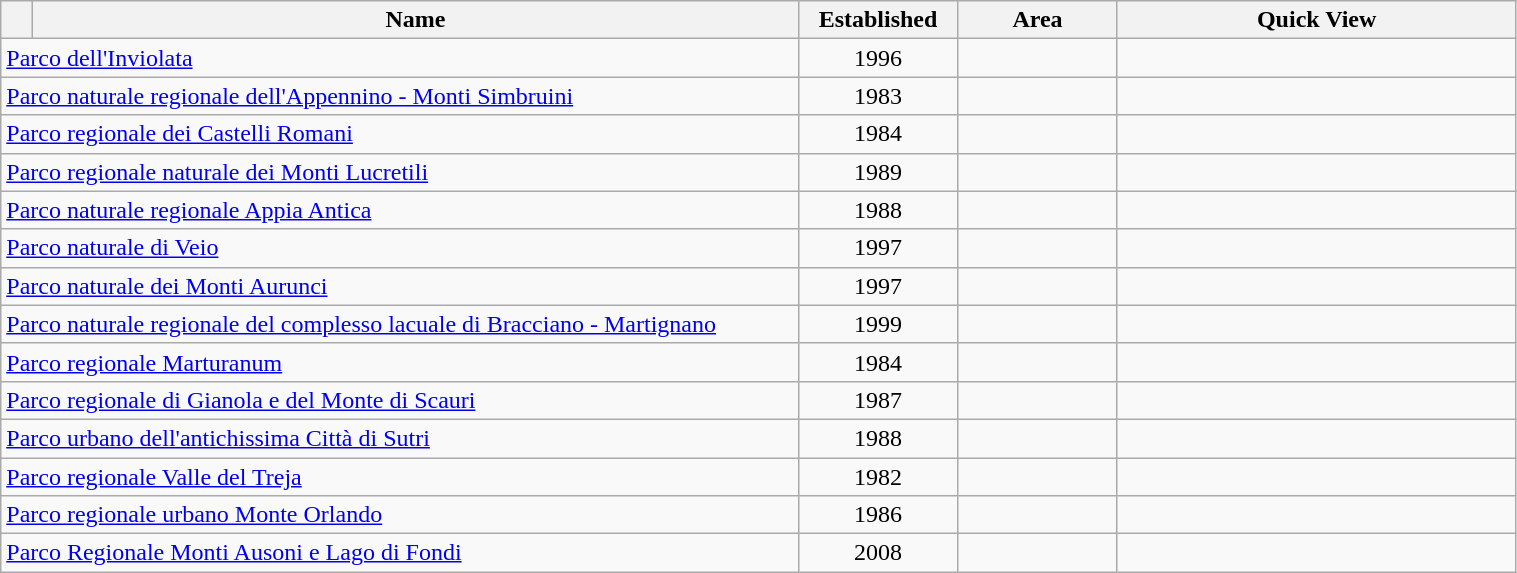<table class="wikitable sortable" border="1" width="80%">
<tr>
<th style="width:2%" class="unsortable"></th>
<th style="width:48%">Name</th>
<th style="width:10%">Established</th>
<th style="width:10%">Area</th>
<th style="width:25%" class="unsortable">Quick View</th>
</tr>
<tr>
<td colspan="2"><a href='#'>Parco dell'Inviolata</a></td>
<td align="center">1996</td>
<td align="center"></td>
<td></td>
</tr>
<tr>
<td colspan="2"><a href='#'>Parco naturale regionale dell'Appennino - Monti Simbruini</a></td>
<td align="center">1983</td>
<td align="center"></td>
<td></td>
</tr>
<tr>
<td colspan="2"><a href='#'>Parco regionale dei Castelli Romani</a></td>
<td align="center">1984</td>
<td align="center"></td>
<td></td>
</tr>
<tr>
<td colspan="2"><a href='#'>Parco regionale naturale dei Monti Lucretili</a></td>
<td align="center">1989</td>
<td align="center"></td>
<td></td>
</tr>
<tr>
<td colspan="2"><a href='#'>Parco naturale regionale Appia Antica</a></td>
<td align="center">1988</td>
<td align="center"></td>
<td></td>
</tr>
<tr>
<td colspan="2"><a href='#'>Parco naturale di Veio</a></td>
<td align="center">1997</td>
<td align="center"></td>
<td></td>
</tr>
<tr>
<td colspan="2"><a href='#'>Parco naturale dei Monti Aurunci</a></td>
<td align="center">1997</td>
<td align="center"></td>
<td></td>
</tr>
<tr>
<td colspan="2"><a href='#'>Parco naturale regionale del complesso lacuale di Bracciano - Martignano</a></td>
<td align="center">1999</td>
<td align="center"></td>
<td></td>
</tr>
<tr>
<td colspan="2"><a href='#'>Parco regionale Marturanum</a></td>
<td align="center">1984</td>
<td align="center"></td>
<td></td>
</tr>
<tr>
<td colspan="2"><a href='#'>Parco regionale di Gianola e del Monte di Scauri</a></td>
<td align="center">1987</td>
<td align="center"></td>
<td></td>
</tr>
<tr>
<td colspan="2"><a href='#'>Parco urbano dell'antichissima Città di Sutri</a></td>
<td align="center">1988</td>
<td align="center"></td>
<td></td>
</tr>
<tr>
<td colspan="2"><a href='#'>Parco regionale Valle del Treja</a></td>
<td align="center">1982</td>
<td align="center"></td>
<td></td>
</tr>
<tr>
<td colspan="2"><a href='#'>Parco regionale urbano Monte Orlando</a></td>
<td align="center">1986</td>
<td align="center"></td>
<td></td>
</tr>
<tr>
<td colspan="2"><a href='#'>Parco Regionale Monti Ausoni e Lago di Fondi</a></td>
<td align="center">2008</td>
<td align="center"></td>
<td></td>
</tr>
</table>
